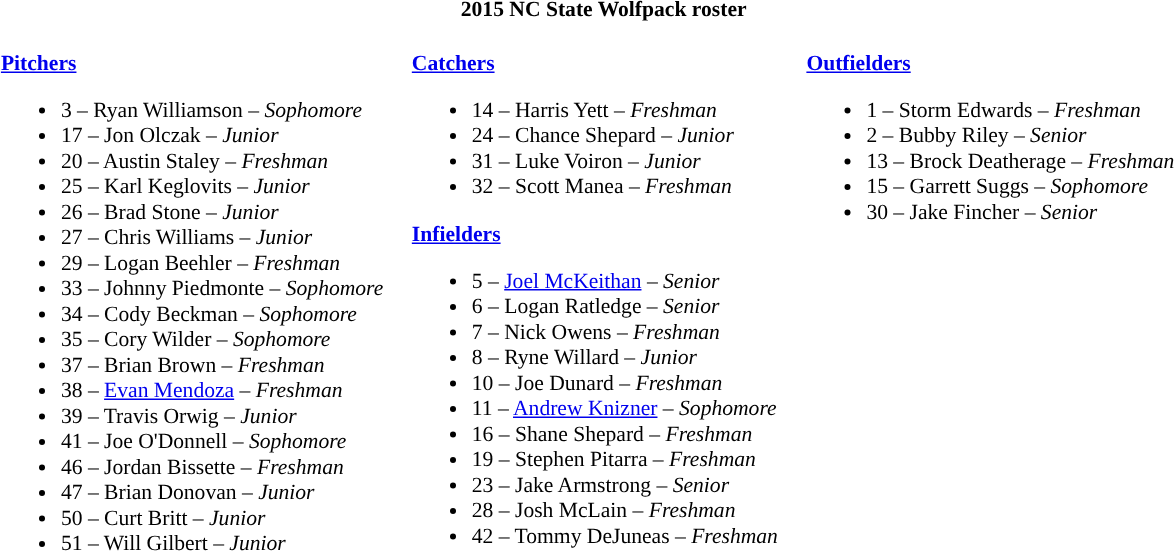<table class="toccolours" style="border-collapse:collapse; font-size:90%;">
<tr>
<th colspan=9><span>2015 NC State Wolfpack roster</span></th>
</tr>
<tr>
<td width="03"> </td>
<td valign="top"><br><strong><a href='#'>Pitchers</a></strong><ul><li>3 – Ryan Williamson – <em>Sophomore</em></li><li>17 – Jon Olczak – <em>Junior</em></li><li>20 – Austin Staley – <em>Freshman</em></li><li>25 – Karl Keglovits – <em>Junior</em></li><li>26 – Brad Stone – <em>Junior</em></li><li>27 – Chris Williams – <em> Junior</em></li><li>29 – Logan Beehler – <em>Freshman</em></li><li>33 – Johnny Piedmonte – <em> Sophomore</em></li><li>34 – Cody Beckman – <em>Sophomore</em></li><li>35 – Cory Wilder – <em>Sophomore</em></li><li>37 – Brian Brown – <em>Freshman</em></li><li>38 – <a href='#'>Evan Mendoza</a> – <em>Freshman</em></li><li>39 – Travis Orwig – <em> Junior</em></li><li>41 – Joe O'Donnell – <em>Sophomore</em></li><li>46 – Jordan Bissette – <em>Freshman</em></li><li>47 – Brian Donovan – <em>Junior</em></li><li>50 – Curt Britt – <em>Junior</em></li><li>51 – Will Gilbert – <em>Junior</em></li></ul></td>
<td width="15"> </td>
<td valign="top"><br><strong><a href='#'>Catchers</a></strong><ul><li>14 – Harris Yett – <em>Freshman</em></li><li>24 – Chance Shepard – <em>Junior</em></li><li>31 – Luke Voiron – <em> Junior</em></li><li>32 – Scott Manea – <em>Freshman</em></li></ul><strong><a href='#'>Infielders</a></strong><ul><li>5 – <a href='#'>Joel McKeithan</a> – <em>Senior</em></li><li>6 – Logan Ratledge – <em>Senior</em></li><li>7 – Nick Owens – <em>Freshman</em></li><li>8 – Ryne Willard – <em>Junior</em></li><li>10 – Joe Dunard – <em>Freshman</em></li><li>11 – <a href='#'>Andrew Knizner</a> – <em>Sophomore</em></li><li>16 – Shane Shepard – <em>Freshman</em></li><li>19 – Stephen Pitarra – <em>Freshman</em></li><li>23 – Jake Armstrong – <em>Senior</em></li><li>28 – Josh McLain – <em>Freshman</em></li><li>42 – Tommy DeJuneas – <em>Freshman</em></li></ul></td>
<td width="15"> </td>
<td valign="top"><br><strong><a href='#'>Outfielders</a></strong><ul><li>1 – Storm Edwards – <em>Freshman</em></li><li>2 – Bubby Riley – <em>Senior</em></li><li>13 – Brock Deatherage – <em>Freshman</em></li><li>15 – Garrett Suggs – <em>Sophomore</em></li><li>30 – Jake Fincher – <em>Senior</em></li></ul></td>
<td width="25"> </td>
</tr>
</table>
